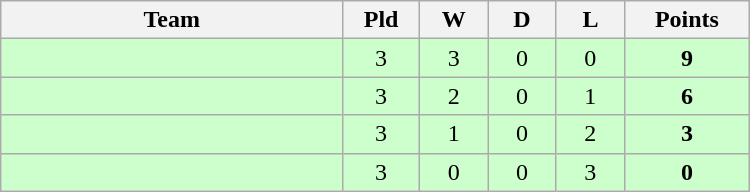<table class=wikitable style="text-align:center" width=500>
<tr>
<th width=25%>Team</th>
<th width=5%>Pld</th>
<th width=5%>W</th>
<th width=5%>D</th>
<th width=5%>L</th>
<th width=8%>Points</th>
</tr>
<tr bgcolor=#ccffcc>
<td align="left"></td>
<td>3</td>
<td>3</td>
<td>0</td>
<td>0</td>
<td><strong>9</strong></td>
</tr>
<tr bgcolor=#ccffcc>
<td align="left"></td>
<td>3</td>
<td>2</td>
<td>0</td>
<td>1</td>
<td><strong>6</strong></td>
</tr>
<tr bgcolor=#ccffcc>
<td align="left"></td>
<td>3</td>
<td>1</td>
<td>0</td>
<td>2</td>
<td><strong>3</strong></td>
</tr>
<tr bgcolor=#ccffcc>
<td align="left"></td>
<td>3</td>
<td>0</td>
<td>0</td>
<td>3</td>
<td><strong>0</strong></td>
</tr>
</table>
